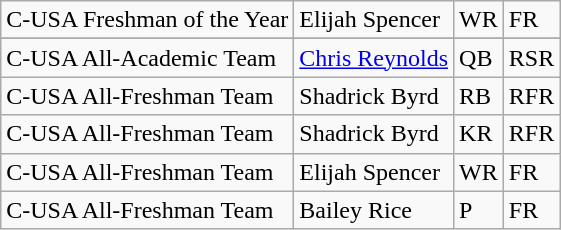<table class="wikitable">
<tr>
<td>C-USA Freshman of the Year</td>
<td>Elijah Spencer</td>
<td>WR</td>
<td>FR</td>
</tr>
<tr>
</tr>
<tr>
<td>C-USA All-Academic Team</td>
<td><a href='#'>Chris Reynolds</a></td>
<td>QB</td>
<td>RSR</td>
</tr>
<tr>
<td>C-USA All-Freshman Team</td>
<td>Shadrick Byrd</td>
<td>RB</td>
<td>RFR</td>
</tr>
<tr>
<td>C-USA All-Freshman Team</td>
<td>Shadrick Byrd</td>
<td>KR</td>
<td>RFR</td>
</tr>
<tr>
<td>C-USA All-Freshman Team</td>
<td>Elijah Spencer</td>
<td>WR</td>
<td>FR</td>
</tr>
<tr>
<td>C-USA All-Freshman Team</td>
<td>Bailey Rice</td>
<td>P</td>
<td>FR</td>
</tr>
</table>
